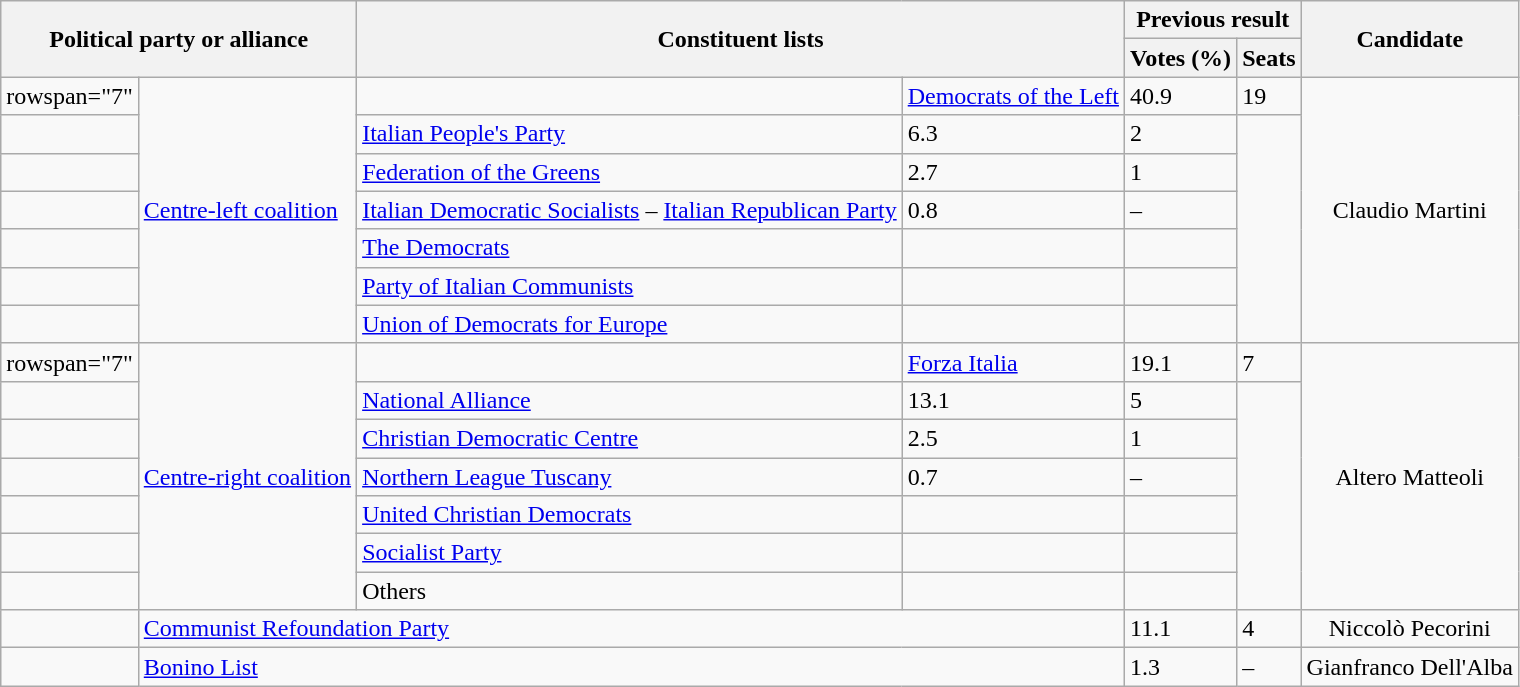<table class="wikitable" style="text-align:left">
<tr>
<th colspan=2 rowspan="2">Political party or alliance</th>
<th colspan=2 rowspan="2">Constituent lists</th>
<th colspan="2">Previous result</th>
<th rowspan="2">Candidate</th>
</tr>
<tr>
<th>Votes (%)</th>
<th>Seats</th>
</tr>
<tr>
<td>rowspan="7" </td>
<td rowspan="7"><a href='#'>Centre-left coalition</a></td>
<td></td>
<td style="text-align:left;"><a href='#'>Democrats of the Left</a></td>
<td>40.9</td>
<td>19</td>
<td rowspan="7" style="text-align: center;">Claudio Martini</td>
</tr>
<tr>
<td></td>
<td><a href='#'>Italian People's Party</a></td>
<td>6.3</td>
<td>2</td>
</tr>
<tr>
<td></td>
<td><a href='#'>Federation of the Greens</a></td>
<td>2.7</td>
<td>1</td>
</tr>
<tr>
<td></td>
<td><a href='#'>Italian Democratic Socialists</a> – <a href='#'>Italian Republican Party</a></td>
<td>0.8</td>
<td>–</td>
</tr>
<tr>
<td></td>
<td><a href='#'>The Democrats</a></td>
<td></td>
<td></td>
</tr>
<tr>
<td></td>
<td><a href='#'>Party of Italian Communists</a></td>
<td></td>
<td></td>
</tr>
<tr>
<td></td>
<td><a href='#'>Union of Democrats for Europe</a></td>
<td></td>
<td></td>
</tr>
<tr>
<td>rowspan="7" </td>
<td rowspan=7><a href='#'>Centre-right coalition</a></td>
<td></td>
<td style="text-align:left;"><a href='#'>Forza Italia</a></td>
<td>19.1</td>
<td>7</td>
<td rowspan="7" style="text-align: center;">Altero Matteoli</td>
</tr>
<tr>
<td></td>
<td style="text-align:left;"><a href='#'>National Alliance</a></td>
<td>13.1</td>
<td>5</td>
</tr>
<tr>
<td></td>
<td style="text-align:left;"><a href='#'>Christian Democratic Centre</a></td>
<td>2.5</td>
<td>1</td>
</tr>
<tr>
<td></td>
<td style="text-align:left;"><a href='#'>Northern League Tuscany</a></td>
<td>0.7</td>
<td>–</td>
</tr>
<tr>
<td></td>
<td style="text-align:left;"><a href='#'>United Christian Democrats</a></td>
<td></td>
<td></td>
</tr>
<tr>
<td></td>
<td style="text-align:left;"><a href='#'>Socialist Party</a></td>
<td></td>
<td></td>
</tr>
<tr>
<td></td>
<td style="text-align:left;">Others</td>
<td></td>
<td></td>
</tr>
<tr>
<td></td>
<td colspan="3"><a href='#'>Communist Refoundation Party</a></td>
<td>11.1</td>
<td>4</td>
<td style="text-align: center;">Niccolò Pecorini</td>
</tr>
<tr>
<td></td>
<td colspan="3"><a href='#'>Bonino List</a></td>
<td>1.3</td>
<td>–</td>
<td style="text-align: center;">Gianfranco Dell'Alba</td>
</tr>
</table>
